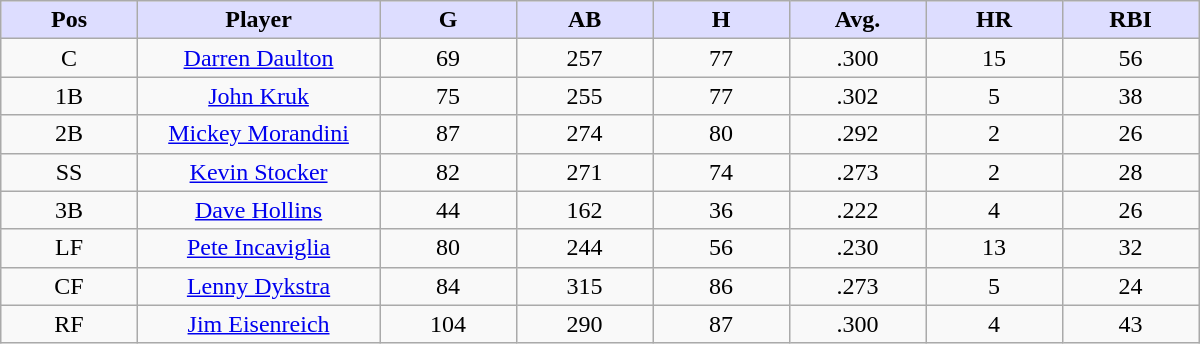<table class="wikitable sortable">
<tr>
<th style="background:#ddf; width:9%;">Pos</th>
<th style="background:#ddf; width:16%;">Player</th>
<th style="background:#ddf; width:9%;">G</th>
<th style="background:#ddf; width:9%;">AB</th>
<th style="background:#ddf; width:9%;">H</th>
<th style="background:#ddf; width:9%;">Avg.</th>
<th style="background:#ddf; width:9%;">HR</th>
<th style="background:#ddf; width:9%;">RBI</th>
</tr>
<tr align=center>
<td>C</td>
<td><a href='#'>Darren Daulton</a></td>
<td>69</td>
<td>257</td>
<td>77</td>
<td>.300</td>
<td>15</td>
<td>56</td>
</tr>
<tr align=center>
<td>1B</td>
<td><a href='#'>John Kruk</a></td>
<td>75</td>
<td>255</td>
<td>77</td>
<td>.302</td>
<td>5</td>
<td>38</td>
</tr>
<tr align=center>
<td>2B</td>
<td><a href='#'>Mickey Morandini</a></td>
<td>87</td>
<td>274</td>
<td>80</td>
<td>.292</td>
<td>2</td>
<td>26</td>
</tr>
<tr align=center>
<td>SS</td>
<td><a href='#'>Kevin Stocker</a></td>
<td>82</td>
<td>271</td>
<td>74</td>
<td>.273</td>
<td>2</td>
<td>28</td>
</tr>
<tr align=center>
<td>3B</td>
<td><a href='#'>Dave Hollins</a></td>
<td>44</td>
<td>162</td>
<td>36</td>
<td>.222</td>
<td>4</td>
<td>26</td>
</tr>
<tr align=center>
<td>LF</td>
<td><a href='#'>Pete Incaviglia</a></td>
<td>80</td>
<td>244</td>
<td>56</td>
<td>.230</td>
<td>13</td>
<td>32</td>
</tr>
<tr align=center>
<td>CF</td>
<td><a href='#'>Lenny Dykstra</a></td>
<td>84</td>
<td>315</td>
<td>86</td>
<td>.273</td>
<td>5</td>
<td>24</td>
</tr>
<tr align=center>
<td>RF</td>
<td><a href='#'>Jim Eisenreich</a></td>
<td>104</td>
<td>290</td>
<td>87</td>
<td>.300</td>
<td>4</td>
<td>43</td>
</tr>
</table>
